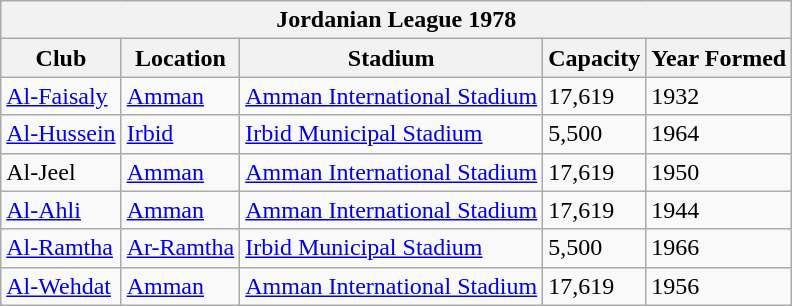<table class="wikitable">
<tr>
<th colspan="5">Jordanian  League 1978</th>
</tr>
<tr>
<th>Club</th>
<th>Location</th>
<th>Stadium</th>
<th>Capacity</th>
<th>Year Formed</th>
</tr>
<tr style="vertical-align:top;">
<td><a href='#'>Al-Faisaly</a></td>
<td><a href='#'>Amman</a></td>
<td><a href='#'>Amman International Stadium</a></td>
<td>17,619</td>
<td>1932</td>
</tr>
<tr style="vertical-align:top;">
<td><a href='#'>Al-Hussein</a></td>
<td><a href='#'>Irbid</a></td>
<td><a href='#'>Irbid Municipal Stadium</a></td>
<td>5,500</td>
<td>1964</td>
</tr>
<tr style="vertical-align:top;">
<td>Al-Jeel</td>
<td><a href='#'>Amman</a></td>
<td><a href='#'>Amman International Stadium</a></td>
<td>17,619</td>
<td>1950</td>
</tr>
<tr style="vertical-align:top;">
<td><a href='#'>Al-Ahli</a></td>
<td><a href='#'>Amman</a></td>
<td><a href='#'>Amman International Stadium</a></td>
<td>17,619</td>
<td>1944</td>
</tr>
<tr style="vertical-align:top;">
<td><a href='#'>Al-Ramtha</a></td>
<td><a href='#'>Ar-Ramtha</a></td>
<td><a href='#'>Irbid Municipal Stadium</a></td>
<td>5,500</td>
<td>1966</td>
</tr>
<tr style="vertical-align:top;">
<td><a href='#'>Al-Wehdat</a></td>
<td><a href='#'>Amman</a></td>
<td><a href='#'>Amman International Stadium</a></td>
<td>17,619</td>
<td>1956</td>
</tr>
</table>
